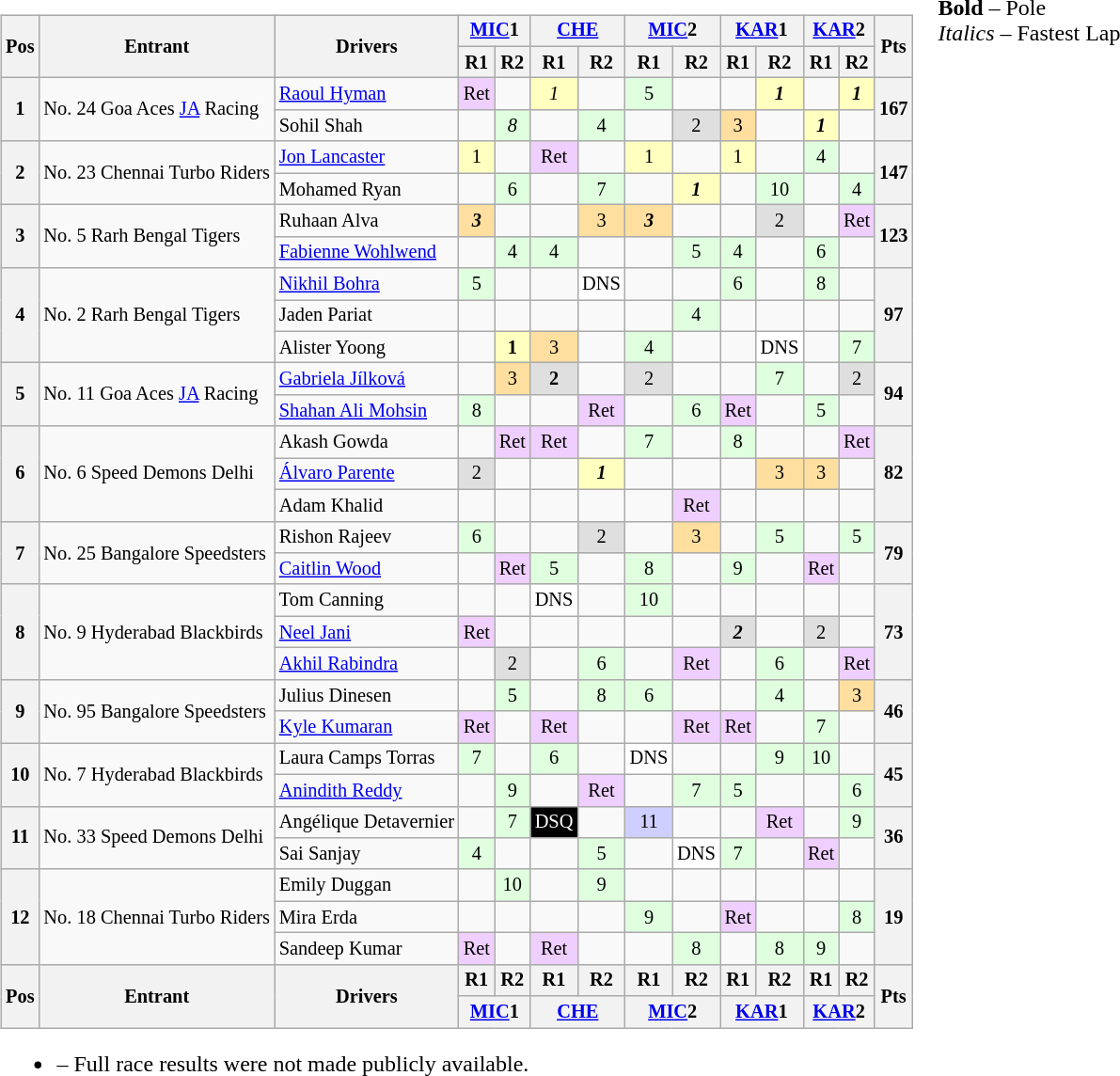<table>
<tr>
<td valign="top"><br><table class="wikitable" style="font-size:85%; text-align:center">
<tr>
<th rowspan=2>Pos</th>
<th rowspan=2>Entrant</th>
<th rowspan=2>Drivers</th>
<th colspan=2><a href='#'>MIC</a>1</th>
<th colspan=2><a href='#'>CHE</a></th>
<th colspan=2><a href='#'>MIC</a>2</th>
<th colspan=2><a href='#'>KAR</a>1</th>
<th colspan=2><a href='#'>KAR</a>2</th>
<th rowspan=2>Pts</th>
</tr>
<tr>
<th>R1</th>
<th>R2</th>
<th>R1</th>
<th>R2</th>
<th>R1</th>
<th>R2</th>
<th>R1</th>
<th>R2</th>
<th>R1</th>
<th>R2</th>
</tr>
<tr>
<th rowspan=2>1</th>
<td rowspan=2 align=left>No. 24 Goa Aces <a href='#'>JA</a> Racing</td>
<td align=left> <a href='#'>Raoul Hyman</a></td>
<td style="background:#efcfff;">Ret</td>
<td></td>
<td style="background:#ffffbf;"><em>1</em></td>
<td></td>
<td style="background:#dfffdf;">5</td>
<td></td>
<td></td>
<td style="background:#ffffbf;"><strong><em>1</em></strong></td>
<td></td>
<td style="background:#ffffbf;"><strong><em>1</em></strong></td>
<th rowspan=2>167</th>
</tr>
<tr>
<td align=left> Sohil Shah</td>
<td></td>
<td style="background:#dfffdf;"><em>8</em></td>
<td></td>
<td style="background:#dfffdf;">4</td>
<td></td>
<td style="background:#dfdfdf;">2</td>
<td style="background:#ffdf9f;">3</td>
<td></td>
<td style="background:#ffffbf;"><strong><em>1</em></strong></td>
<td></td>
</tr>
<tr>
<th rowspan=2>2</th>
<td rowspan=2 align=left>No. 23 Chennai Turbo Riders</td>
<td align=left> <a href='#'>Jon Lancaster</a></td>
<td style="background:#ffffbf;">1</td>
<td></td>
<td style="background:#efcfff;">Ret</td>
<td></td>
<td style="background:#ffffbf;">1</td>
<td></td>
<td style="background:#ffffbf;">1</td>
<td></td>
<td style="background:#dfffdf;">4</td>
<td></td>
<th rowspan=2>147</th>
</tr>
<tr>
<td align=left> Mohamed Ryan</td>
<td></td>
<td style="background:#dfffdf;">6</td>
<td></td>
<td style="background:#dfffdf;">7</td>
<td></td>
<td style="background:#ffffbf;"><strong><em>1</em></strong></td>
<td></td>
<td style="background:#dfffdf;">10</td>
<td></td>
<td style="background:#dfffdf;">4</td>
</tr>
<tr>
<th rowspan=2>3</th>
<td rowspan=2 align=left>No. 5 Rarh Bengal Tigers</td>
<td align=left> Ruhaan Alva</td>
<td style="background:#ffdf9f;"><strong><em>3</em></strong></td>
<td></td>
<td></td>
<td style="background:#ffdf9f;">3</td>
<td style="background:#ffdf9f;"><strong><em>3</em></strong></td>
<td></td>
<td></td>
<td style="background:#dfdfdf;">2</td>
<td></td>
<td style="background:#efcfff;">Ret</td>
<th rowspan=2>123</th>
</tr>
<tr>
<td align=left> <a href='#'>Fabienne Wohlwend</a></td>
<td></td>
<td style="background:#dfffdf;">4</td>
<td style="background:#dfffdf;">4</td>
<td></td>
<td></td>
<td style="background:#dfffdf;">5</td>
<td style="background:#dfffdf;">4</td>
<td></td>
<td style="background:#dfffdf;">6</td>
<td></td>
</tr>
<tr>
<th rowspan="3">4</th>
<td rowspan="3" align="left">No. 2 Rarh Bengal Tigers</td>
<td align=left> <a href='#'>Nikhil Bohra</a></td>
<td style="background:#dfffdf;">5</td>
<td></td>
<td></td>
<td style="background:#ffffff;">DNS</td>
<td></td>
<td></td>
<td style="background:#dfffdf;">6</td>
<td></td>
<td style="background:#dfffdf;">8</td>
<td></td>
<th rowspan="3">97</th>
</tr>
<tr>
<td align=left> Jaden Pariat</td>
<td></td>
<td></td>
<td></td>
<td></td>
<td></td>
<td style="background:#dfffdf;">4</td>
<td></td>
<td></td>
<td></td>
<td></td>
</tr>
<tr>
<td align=left> Alister Yoong</td>
<td></td>
<td style="background:#ffffbf;"><strong>1</strong></td>
<td style="background:#ffdf9f;">3</td>
<td></td>
<td style="background:#dfffdf;">4</td>
<td></td>
<td></td>
<td style="background:#ffffff;">DNS</td>
<td></td>
<td style="background:#dfffdf;">7</td>
</tr>
<tr>
<th rowspan=2>5</th>
<td rowspan=2 align=left>No. 11 Goa Aces <a href='#'>JA</a> Racing</td>
<td align=left> <a href='#'>Gabriela Jílková</a></td>
<td></td>
<td style="background:#ffdf9f;">3</td>
<td style="background:#dfdfdf;"><strong>2</strong></td>
<td></td>
<td style="background:#dfdfdf;">2</td>
<td></td>
<td></td>
<td style="background:#dfffdf;">7</td>
<td></td>
<td style="background:#dfdfdf;">2</td>
<th rowspan=2>94</th>
</tr>
<tr>
<td align=left> <a href='#'>Shahan Ali Mohsin</a></td>
<td style="background:#dfffdf;">8</td>
<td></td>
<td></td>
<td style="background:#efcfff;">Ret</td>
<td></td>
<td style="background:#dfffdf;">6</td>
<td style="background:#efcfff;">Ret</td>
<td></td>
<td style="background:#dfffdf;">5</td>
<td></td>
</tr>
<tr>
<th rowspan="3">6</th>
<td rowspan="3" align="left">No. 6 Speed Demons Delhi</td>
<td align=left> Akash Gowda</td>
<td></td>
<td style="background:#efcfff;">Ret</td>
<td style="background:#efcfff;">Ret</td>
<td></td>
<td style="background:#dfffdf;">7</td>
<td></td>
<td style="background:#dfffdf;">8</td>
<td></td>
<td></td>
<td style="background:#efcfff;">Ret</td>
<th rowspan="3">82</th>
</tr>
<tr>
<td align=left> <a href='#'>Álvaro Parente</a></td>
<td style="background:#dfdfdf;">2</td>
<td></td>
<td></td>
<td style="background:#ffffbf;"><strong><em>1</em></strong></td>
<td></td>
<td></td>
<td></td>
<td style="background:#ffdf9f;">3</td>
<td style="background:#ffdf9f;">3</td>
<td></td>
</tr>
<tr>
<td align=left> Adam Khalid</td>
<td></td>
<td></td>
<td></td>
<td></td>
<td></td>
<td style="background:#efcfff;">Ret</td>
<td></td>
<td></td>
<td></td>
<td></td>
</tr>
<tr>
<th rowspan=2>7</th>
<td rowspan=2 align=left>No. 25 Bangalore Speedsters</td>
<td align=left> Rishon Rajeev</td>
<td style="background:#dfffdf;">6</td>
<td></td>
<td></td>
<td style="background:#dfdfdf;">2</td>
<td></td>
<td style="background:#ffdf9f;">3</td>
<td></td>
<td style="background:#dfffdf;">5</td>
<td></td>
<td style="background:#dfffdf;">5</td>
<th rowspan=2>79</th>
</tr>
<tr>
<td align=left> <a href='#'>Caitlin Wood</a></td>
<td></td>
<td style="background:#efcfff;">Ret</td>
<td style="background:#dfffdf;">5</td>
<td></td>
<td style="background:#dfffdf;">8</td>
<td></td>
<td style="background:#dfffdf;">9</td>
<td></td>
<td style="background:#efcfff;">Ret</td>
<td></td>
</tr>
<tr>
<th rowspan=3>8</th>
<td rowspan=3 align=left>No. 9 Hyderabad Blackbirds</td>
<td align=left> Tom Canning</td>
<td></td>
<td></td>
<td style="background:#ffffff;">DNS</td>
<td></td>
<td style="background:#dfffdf;">10</td>
<td></td>
<td></td>
<td></td>
<td></td>
<td></td>
<th rowspan=3>73</th>
</tr>
<tr>
<td align=left> <a href='#'>Neel Jani</a></td>
<td style="background:#efcfff;">Ret</td>
<td></td>
<td></td>
<td></td>
<td></td>
<td></td>
<td style="background:#dfdfdf;"><strong><em>2</em></strong></td>
<td></td>
<td style="background:#dfdfdf;">2</td>
<td></td>
</tr>
<tr>
<td align=left> <a href='#'>Akhil Rabindra</a></td>
<td></td>
<td style="background:#dfdfdf;">2</td>
<td></td>
<td style="background:#dfffdf;">6</td>
<td></td>
<td style="background:#efcfff;">Ret</td>
<td></td>
<td style="background:#dfffdf;">6</td>
<td></td>
<td style="background:#efcfff;">Ret</td>
</tr>
<tr>
<th rowspan=2>9</th>
<td rowspan=2 align=left>No. 95 Bangalore Speedsters</td>
<td align=left> Julius Dinesen</td>
<td></td>
<td style="background:#dfffdf;">5</td>
<td></td>
<td style="background:#dfffdf;">8</td>
<td style="background:#dfffdf;">6</td>
<td></td>
<td></td>
<td style="background:#dfffdf;">4</td>
<td></td>
<td style="background:#ffdf9f;">3</td>
<th rowspan=2>46</th>
</tr>
<tr>
<td align=left> <a href='#'>Kyle Kumaran</a></td>
<td style="background:#efcfff;">Ret</td>
<td></td>
<td style="background:#efcfff;">Ret</td>
<td></td>
<td></td>
<td style="background:#efcfff;">Ret</td>
<td style="background:#efcfff;">Ret</td>
<td></td>
<td style="background:#dfffdf;">7</td>
<td></td>
</tr>
<tr>
<th rowspan=2>10</th>
<td rowspan=2 align=left>No. 7 Hyderabad Blackbirds</td>
<td align=left> Laura Camps Torras</td>
<td style="background:#dfffdf;">7</td>
<td></td>
<td style="background:#dfffdf;">6</td>
<td></td>
<td style="background:#ffffff;">DNS</td>
<td></td>
<td></td>
<td style="background:#dfffdf;">9</td>
<td style="background:#dfffdf;">10</td>
<td></td>
<th rowspan=2>45</th>
</tr>
<tr>
<td align=left> <a href='#'>Anindith Reddy</a></td>
<td></td>
<td style="background:#dfffdf;">9</td>
<td></td>
<td style="background:#efcfff;">Ret</td>
<td></td>
<td style="background:#dfffdf;">7</td>
<td style="background:#dfffdf;">5</td>
<td></td>
<td></td>
<td style="background:#dfffdf;">6</td>
</tr>
<tr>
<th rowspan=2>11</th>
<td rowspan=2 align=left>No. 33 Speed Demons Delhi</td>
<td align=left> Angélique Detavernier</td>
<td></td>
<td style="background:#dfffdf;">7</td>
<td style="background:#000000; color:#ffffff">DSQ</td>
<td></td>
<td style="background:#cfcfff;">11</td>
<td></td>
<td></td>
<td style="background:#efcfff;">Ret</td>
<td></td>
<td style="background:#dfffdf;">9</td>
<th rowspan=2>36</th>
</tr>
<tr>
<td align=left> Sai Sanjay</td>
<td style="background:#dfffdf;">4</td>
<td></td>
<td></td>
<td style="background:#dfffdf;">5</td>
<td></td>
<td style="background:#ffffff;">DNS</td>
<td style="background:#dfffdf;">7</td>
<td></td>
<td style="background:#efcfff;">Ret</td>
<td></td>
</tr>
<tr>
<th rowspan="3">12</th>
<td rowspan="3" align="left">No. 18 Chennai Turbo Riders</td>
<td align=left> Emily Duggan</td>
<td></td>
<td style="background:#dfffdf;">10</td>
<td></td>
<td style="background:#dfffdf;">9</td>
<td></td>
<td></td>
<td></td>
<td></td>
<td></td>
<td></td>
<th rowspan="3">19</th>
</tr>
<tr>
<td align=left> Mira Erda</td>
<td></td>
<td></td>
<td></td>
<td></td>
<td style="background:#dfffdf;">9</td>
<td></td>
<td style="background:#efcfff;">Ret</td>
<td></td>
<td></td>
<td style="background:#dfffdf;">8</td>
</tr>
<tr>
<td align=left> Sandeep Kumar</td>
<td style="background:#efcfff;">Ret</td>
<td></td>
<td style="background:#efcfff;">Ret</td>
<td></td>
<td></td>
<td style="background:#dfffdf;">8</td>
<td></td>
<td style="background:#dfffdf;">8</td>
<td style="background:#dfffdf;">9</td>
<td></td>
</tr>
<tr>
<th rowspan=2>Pos</th>
<th rowspan=2>Entrant</th>
<th rowspan=2>Drivers</th>
<th>R1</th>
<th>R2</th>
<th>R1</th>
<th>R2</th>
<th>R1</th>
<th>R2</th>
<th>R1</th>
<th>R2</th>
<th>R1</th>
<th>R2</th>
<th rowspan=2>Pts</th>
</tr>
<tr>
<th colspan=2><a href='#'>MIC</a>1</th>
<th colspan=2><a href='#'>CHE</a></th>
<th colspan=2><a href='#'>MIC</a>2</th>
<th colspan=2><a href='#'>KAR</a>1</th>
<th colspan=2><a href='#'>KAR</a>2</th>
</tr>
</table>
<ul><li> – Full race results were not made publicly available.</li></ul></td>
<td valign="top"><br><strong>Bold</strong> – Pole<br><em>Italics</em> – Fastest Lap</td>
</tr>
</table>
